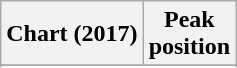<table class="wikitable plainrowheaders">
<tr>
<th scope="col">Chart (2017)</th>
<th scope="col">Peak<br>position</th>
</tr>
<tr>
</tr>
<tr>
</tr>
</table>
